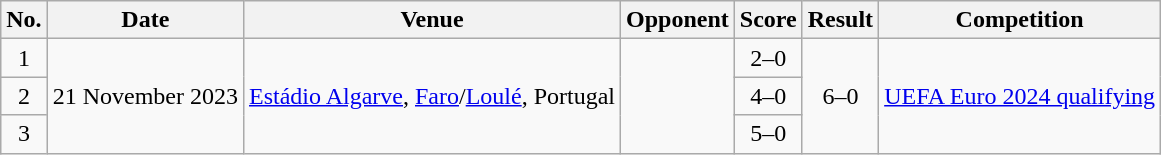<table class="wikitable sortable">
<tr>
<th scope=col>No.</th>
<th scope=col>Date</th>
<th scope=col>Venue</th>
<th scope=col>Opponent</th>
<th scope=col>Score</th>
<th scope=col>Result</th>
<th scope=col>Competition</th>
</tr>
<tr>
<td align=center>1</td>
<td rowspan="3">21 November 2023</td>
<td rowspan="3"><a href='#'>Estádio Algarve</a>, <a href='#'>Faro</a>/<a href='#'>Loulé</a>, Portugal</td>
<td rowspan="3"></td>
<td align=center>2–0</td>
<td align=center rowspan="3">6–0</td>
<td rowspan="3"><a href='#'>UEFA Euro 2024 qualifying</a></td>
</tr>
<tr>
<td align=center>2</td>
<td align=center>4–0</td>
</tr>
<tr>
<td align=center>3</td>
<td align=center>5–0</td>
</tr>
</table>
